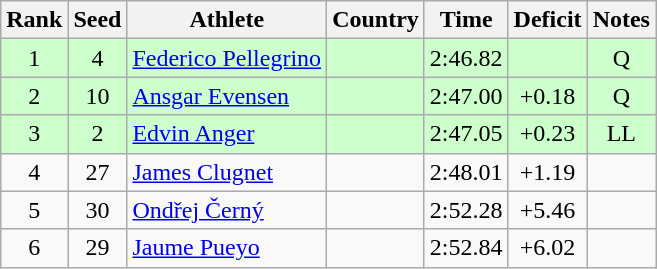<table class="wikitable sortable" style="text-align:center">
<tr>
<th>Rank</th>
<th>Seed</th>
<th>Athlete</th>
<th>Country</th>
<th>Time</th>
<th>Deficit</th>
<th>Notes</th>
</tr>
<tr bgcolor=ccffcc>
<td>1</td>
<td>4</td>
<td align=left><a href='#'>Federico Pellegrino</a></td>
<td align=left></td>
<td>2:46.82</td>
<td></td>
<td>Q</td>
</tr>
<tr bgcolor=ccffcc>
<td>2</td>
<td>10</td>
<td align=left><a href='#'>Ansgar Evensen</a></td>
<td align=left></td>
<td>2:47.00</td>
<td>+0.18</td>
<td>Q</td>
</tr>
<tr bgcolor=ccffcc>
<td>3</td>
<td>2</td>
<td align=left><a href='#'>Edvin Anger</a></td>
<td align=left></td>
<td>2:47.05</td>
<td>+0.23</td>
<td>LL</td>
</tr>
<tr>
<td>4</td>
<td>27</td>
<td align=left><a href='#'>James Clugnet</a></td>
<td align=left></td>
<td>2:48.01</td>
<td>+1.19</td>
<td></td>
</tr>
<tr>
<td>5</td>
<td>30</td>
<td align=left><a href='#'>Ondřej Černý</a></td>
<td align=left></td>
<td>2:52.28</td>
<td>+5.46</td>
<td></td>
</tr>
<tr>
<td>6</td>
<td>29</td>
<td align=left><a href='#'>Jaume Pueyo</a></td>
<td align=left></td>
<td>2:52.84</td>
<td>+6.02</td>
<td></td>
</tr>
</table>
